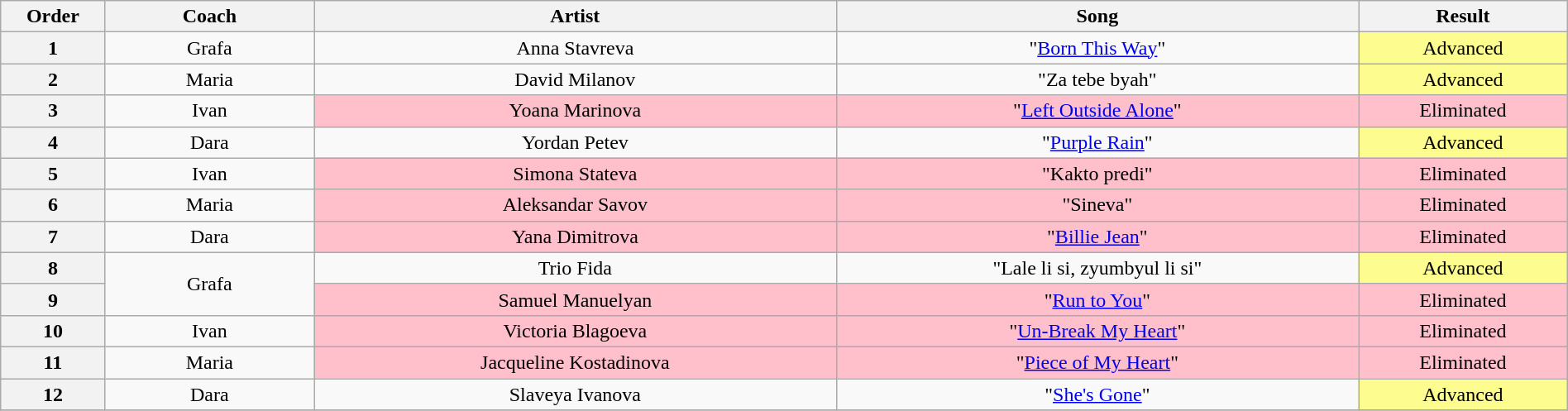<table class="wikitable plainrowheaders" style="text-align:center; width:100%">
<tr>
<th style="width:04%">Order</th>
<th style="width:08%">Coach</th>
<th style="width:20%">Artist</th>
<th style="width:20%">Song</th>
<th style="width:08%">Result</th>
</tr>
<tr>
<th>1</th>
<td>Grafa</td>
<td>Anna Stavreva</td>
<td>"<a href='#'>Born This Way</a>"</td>
<td style="background:#fdfc8f">Advanced</td>
</tr>
<tr>
<th>2</th>
<td>Maria</td>
<td>David Milanov</td>
<td>"Za tebe byah"</td>
<td style="background:#fdfc8f">Advanced</td>
</tr>
<tr>
<th>3</th>
<td>Ivan</td>
<td style="background:pink">Yoana Marinova</td>
<td style="background:pink">"<a href='#'>Left Outside Alone</a>"</td>
<td style="background:pink">Eliminated</td>
</tr>
<tr>
<th>4</th>
<td>Dara</td>
<td>Yordan Petev</td>
<td>"<a href='#'>Purple Rain</a>"</td>
<td style="background:#fdfc8f">Advanced</td>
</tr>
<tr>
<th>5</th>
<td>Ivan</td>
<td style="background:pink">Simona Stateva</td>
<td style="background:pink">"Kakto predi"</td>
<td style="background:pink">Eliminated</td>
</tr>
<tr>
<th>6</th>
<td>Maria</td>
<td style="background:pink">Aleksandar Savov</td>
<td style="background:pink">"Sineva"</td>
<td style="background:pink">Eliminated</td>
</tr>
<tr>
<th>7</th>
<td>Dara</td>
<td style="background:pink">Yana Dimitrova</td>
<td style="background:pink">"<a href='#'>Billie Jean</a>"</td>
<td style="background:pink">Eliminated</td>
</tr>
<tr>
<th>8</th>
<td rowspan="2">Grafa</td>
<td>Trio Fida</td>
<td>"Lale li si, zyumbyul li si"</td>
<td style="background:#fdfc8f">Advanced</td>
</tr>
<tr>
<th>9</th>
<td style="background:pink">Samuel Manuelyan</td>
<td style="background:pink">"<a href='#'>Run to You</a>"</td>
<td style="background:pink">Eliminated</td>
</tr>
<tr>
<th>10</th>
<td>Ivan</td>
<td style="background:pink">Victoria Blagoeva</td>
<td style="background:pink">"<a href='#'>Un-Break My Heart</a>"</td>
<td style="background:pink">Eliminated</td>
</tr>
<tr>
<th>11</th>
<td>Maria</td>
<td style="background:pink">Jacqueline Kostadinova</td>
<td style="background:pink">"<a href='#'>Piece of My Heart</a>"</td>
<td style="background:pink">Eliminated</td>
</tr>
<tr>
<th>12</th>
<td>Dara</td>
<td>Slaveya Ivanova</td>
<td>"<a href='#'>She's Gone</a>"</td>
<td style="background:#fdfc8f">Advanced</td>
</tr>
<tr>
</tr>
</table>
